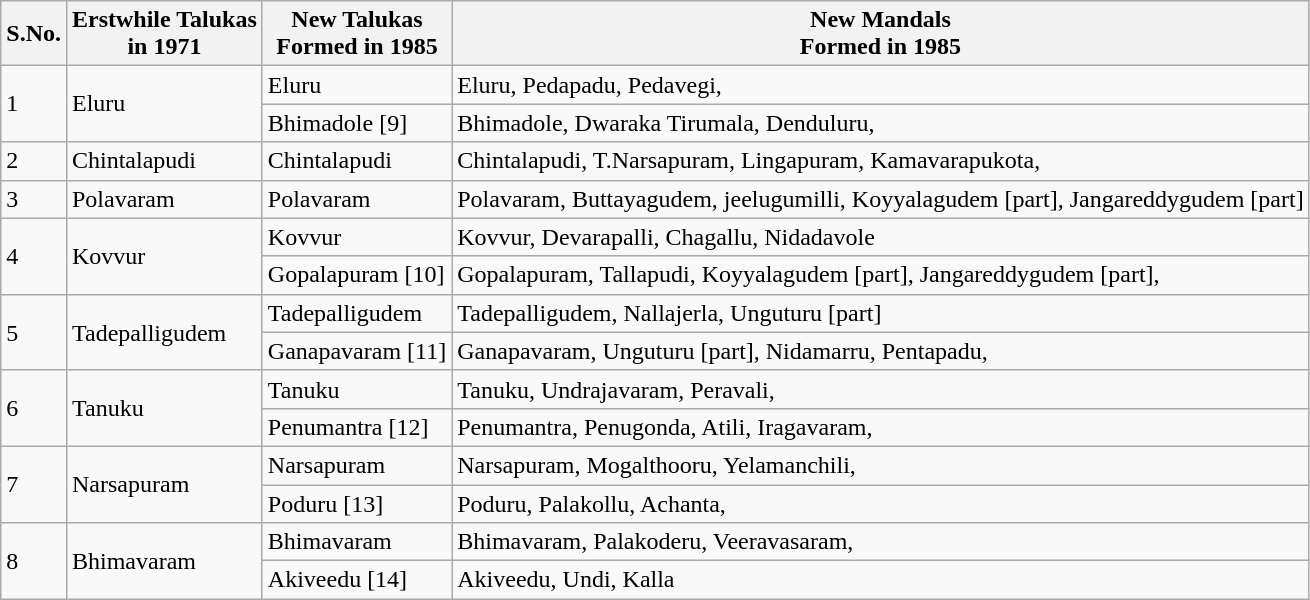<table class="wikitable">
<tr>
<th>S.No.</th>
<th>Erstwhile Talukas<br>in 1971</th>
<th>New Talukas<br>Formed in 1985</th>
<th>New Mandals<br>Formed in 1985</th>
</tr>
<tr>
<td rowspan="2">1</td>
<td rowspan="2">Eluru</td>
<td>Eluru</td>
<td>Eluru, Pedapadu, Pedavegi,</td>
</tr>
<tr>
<td>Bhimadole [9]</td>
<td>Bhimadole, Dwaraka Tirumala, Denduluru,</td>
</tr>
<tr>
<td>2</td>
<td>Chintalapudi</td>
<td>Chintalapudi</td>
<td>Chintalapudi, T.Narsapuram, Lingapuram, Kamavarapukota,</td>
</tr>
<tr>
<td>3</td>
<td>Polavaram</td>
<td>Polavaram</td>
<td>Polavaram, Buttayagudem, jeelugumilli, Koyyalagudem [part], Jangareddygudem [part]</td>
</tr>
<tr>
<td rowspan="2">4</td>
<td rowspan="2">Kovvur</td>
<td>Kovvur</td>
<td>Kovvur, Devarapalli, Chagallu, Nidadavole</td>
</tr>
<tr>
<td>Gopalapuram [10]</td>
<td>Gopalapuram, Tallapudi, Koyyalagudem [part], Jangareddygudem [part],</td>
</tr>
<tr>
<td rowspan="2">5</td>
<td rowspan="2">Tadepalligudem</td>
<td>Tadepalligudem</td>
<td>Tadepalligudem, Nallajerla, Unguturu [part]</td>
</tr>
<tr>
<td>Ganapavaram [11]</td>
<td>Ganapavaram, Unguturu [part], Nidamarru, Pentapadu,</td>
</tr>
<tr>
<td rowspan="2">6</td>
<td rowspan="2">Tanuku</td>
<td>Tanuku</td>
<td>Tanuku, Undrajavaram, Peravali,</td>
</tr>
<tr>
<td>Penumantra [12]</td>
<td>Penumantra, Penugonda, Atili, Iragavaram,</td>
</tr>
<tr>
<td rowspan="2">7</td>
<td rowspan="2">Narsapuram</td>
<td>Narsapuram</td>
<td>Narsapuram, Mogalthooru, Yelamanchili,</td>
</tr>
<tr>
<td>Poduru [13]</td>
<td>Poduru, Palakollu, Achanta,</td>
</tr>
<tr>
<td rowspan="2">8</td>
<td rowspan="2">Bhimavaram</td>
<td>Bhimavaram</td>
<td>Bhimavaram, Palakoderu, Veeravasaram,</td>
</tr>
<tr>
<td>Akiveedu [14]</td>
<td>Akiveedu, Undi, Kalla</td>
</tr>
</table>
